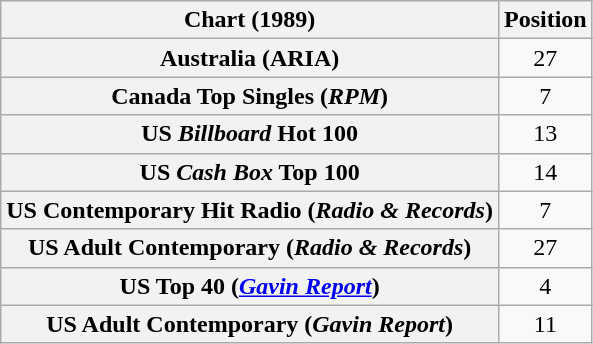<table class="wikitable sortable plainrowheaders" style="text-align:center">
<tr>
<th>Chart (1989)</th>
<th>Position</th>
</tr>
<tr>
<th scope="row">Australia (ARIA)</th>
<td>27</td>
</tr>
<tr>
<th scope="row">Canada Top Singles (<em>RPM</em>)</th>
<td>7</td>
</tr>
<tr>
<th scope="row">US <em>Billboard</em> Hot 100</th>
<td>13</td>
</tr>
<tr>
<th scope="row">US <em>Cash Box</em> Top 100</th>
<td>14</td>
</tr>
<tr>
<th scope="row">US Contemporary Hit Radio (<em>Radio & Records</em>)</th>
<td>7</td>
</tr>
<tr>
<th scope="row">US Adult Contemporary (<em>Radio & Records</em>)</th>
<td>27</td>
</tr>
<tr>
<th scope="row">US Top 40 (<em><a href='#'>Gavin Report</a></em>)</th>
<td>4</td>
</tr>
<tr>
<th scope="row">US Adult Contemporary (<em>Gavin Report</em>)</th>
<td>11</td>
</tr>
</table>
